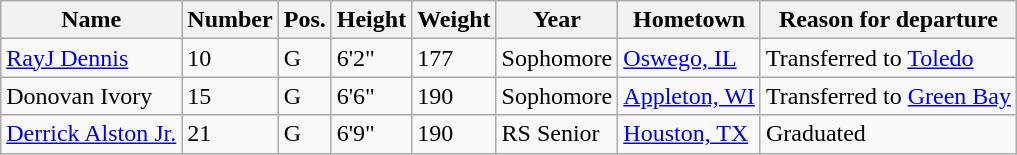<table class="wikitable sortable" border="1">
<tr>
<th>Name</th>
<th>Number</th>
<th>Pos.</th>
<th>Height</th>
<th>Weight</th>
<th>Year</th>
<th>Hometown</th>
<th class="unsortable">Reason for departure</th>
</tr>
<tr>
<td><a href='#'>RayJ Dennis</a></td>
<td>10</td>
<td>G</td>
<td>6'2"</td>
<td>177</td>
<td>Sophomore</td>
<td><a href='#'>Oswego, IL</a></td>
<td>Transferred to <a href='#'>Toledo</a></td>
</tr>
<tr>
<td>Donovan Ivory</td>
<td>15</td>
<td>G</td>
<td>6'6"</td>
<td>190</td>
<td>Sophomore</td>
<td><a href='#'>Appleton, WI</a></td>
<td>Transferred to <a href='#'>Green Bay</a></td>
</tr>
<tr>
<td><a href='#'>Derrick Alston Jr.</a></td>
<td>21</td>
<td>G</td>
<td>6'9"</td>
<td>190</td>
<td>RS Senior</td>
<td><a href='#'>Houston, TX</a></td>
<td>Graduated</td>
</tr>
</table>
